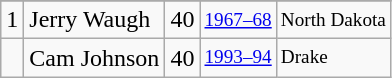<table class="wikitable">
<tr>
</tr>
<tr>
<td>1</td>
<td>Jerry Waugh</td>
<td>40</td>
<td style="font-size:80%;"><a href='#'>1967–68</a></td>
<td style="font-size:80%;">North Dakota</td>
</tr>
<tr>
<td></td>
<td>Cam Johnson</td>
<td>40</td>
<td style="font-size:80%;"><a href='#'>1993–94</a></td>
<td style="font-size:80%;">Drake</td>
</tr>
</table>
